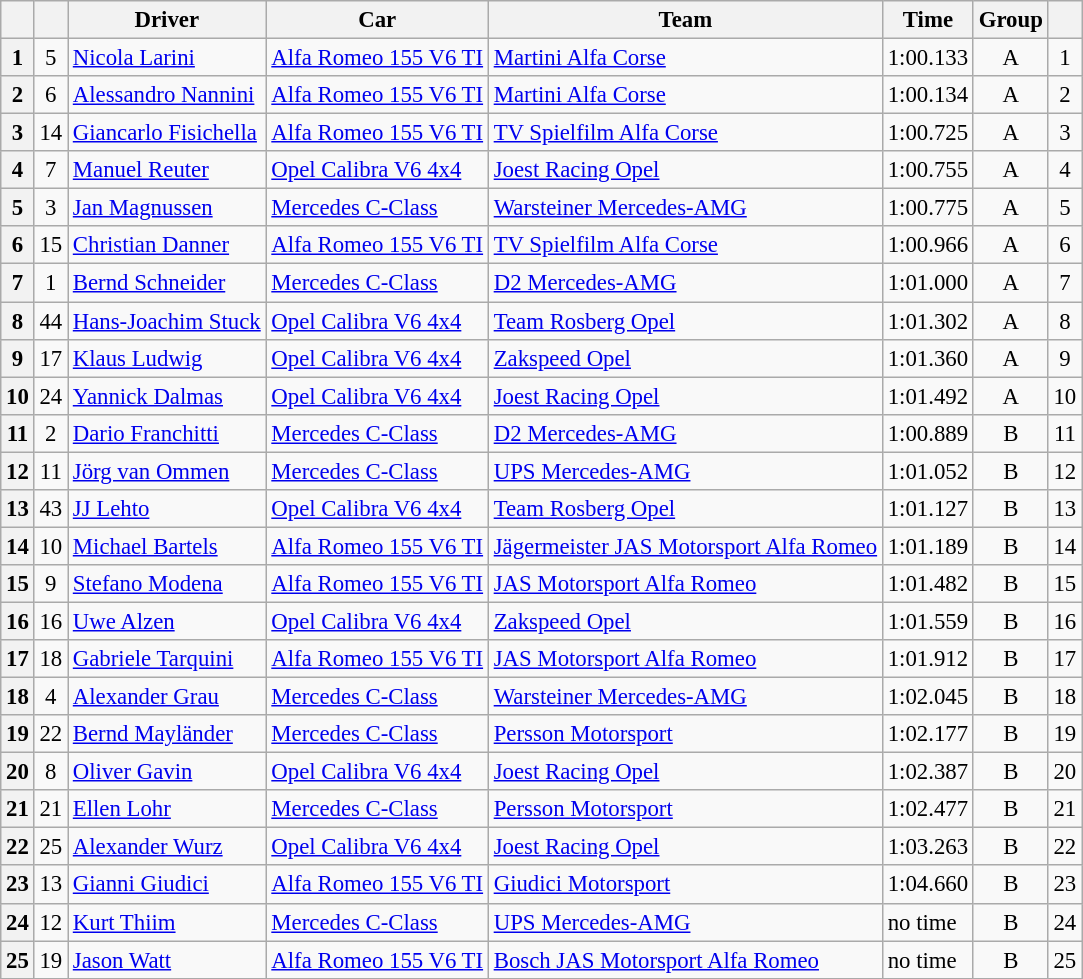<table class="wikitable sortable" style="font-size:95%">
<tr>
<th></th>
<th></th>
<th>Driver</th>
<th>Car</th>
<th>Team</th>
<th>Time</th>
<th>Group</th>
<th></th>
</tr>
<tr>
<th>1</th>
<td align=center>5</td>
<td> <a href='#'>Nicola Larini</a></td>
<td><a href='#'>Alfa Romeo 155 V6 TI</a></td>
<td> <a href='#'>Martini Alfa Corse</a></td>
<td>1:00.133</td>
<td align=center>A</td>
<td align=center>1</td>
</tr>
<tr>
<th>2</th>
<td align=center>6</td>
<td> <a href='#'>Alessandro Nannini</a></td>
<td><a href='#'>Alfa Romeo 155 V6 TI</a></td>
<td> <a href='#'>Martini Alfa Corse</a></td>
<td>1:00.134</td>
<td align=center>A</td>
<td align=center>2</td>
</tr>
<tr>
<th>3</th>
<td align=center>14</td>
<td> <a href='#'>Giancarlo Fisichella</a></td>
<td><a href='#'>Alfa Romeo 155 V6 TI</a></td>
<td> <a href='#'>TV Spielfilm Alfa Corse</a></td>
<td>1:00.725</td>
<td align=center>A</td>
<td align=center>3</td>
</tr>
<tr>
<th>4</th>
<td align=center>7</td>
<td> <a href='#'>Manuel Reuter</a></td>
<td><a href='#'>Opel Calibra V6 4x4</a></td>
<td> <a href='#'>Joest Racing Opel</a></td>
<td>1:00.755</td>
<td align=center>A</td>
<td align=center>4</td>
</tr>
<tr>
<th>5</th>
<td align=center>3</td>
<td> <a href='#'>Jan Magnussen</a></td>
<td><a href='#'>Mercedes C-Class</a></td>
<td> <a href='#'>Warsteiner Mercedes-AMG</a></td>
<td>1:00.775</td>
<td align=center>A</td>
<td align=center>5</td>
</tr>
<tr>
<th>6</th>
<td align=center>15</td>
<td> <a href='#'>Christian Danner</a></td>
<td><a href='#'>Alfa Romeo 155 V6 TI</a></td>
<td> <a href='#'>TV Spielfilm Alfa Corse</a></td>
<td>1:00.966</td>
<td align=center>A</td>
<td align=center>6</td>
</tr>
<tr>
<th>7</th>
<td align=center>1</td>
<td> <a href='#'>Bernd Schneider</a></td>
<td><a href='#'>Mercedes C-Class</a></td>
<td> <a href='#'>D2 Mercedes-AMG</a></td>
<td>1:01.000</td>
<td align=center>A</td>
<td align=center>7</td>
</tr>
<tr>
<th>8</th>
<td align=center>44</td>
<td> <a href='#'>Hans-Joachim Stuck</a></td>
<td><a href='#'>Opel Calibra V6 4x4</a></td>
<td> <a href='#'>Team Rosberg Opel</a></td>
<td>1:01.302</td>
<td align=center>A</td>
<td align=center>8</td>
</tr>
<tr>
<th>9</th>
<td align=center>17</td>
<td> <a href='#'>Klaus Ludwig</a></td>
<td><a href='#'>Opel Calibra V6 4x4</a></td>
<td> <a href='#'>Zakspeed Opel</a></td>
<td>1:01.360</td>
<td align=center>A</td>
<td align=center>9</td>
</tr>
<tr>
<th>10</th>
<td align=center>24</td>
<td> <a href='#'>Yannick Dalmas</a></td>
<td><a href='#'>Opel Calibra V6 4x4</a></td>
<td> <a href='#'>Joest Racing Opel</a></td>
<td>1:01.492</td>
<td align=center>A</td>
<td align=center>10</td>
</tr>
<tr>
<th>11</th>
<td align=center>2</td>
<td> <a href='#'>Dario Franchitti</a></td>
<td><a href='#'>Mercedes C-Class</a></td>
<td> <a href='#'>D2 Mercedes-AMG</a></td>
<td>1:00.889</td>
<td align=center>B</td>
<td align=center>11</td>
</tr>
<tr>
<th>12</th>
<td align=center>11</td>
<td> <a href='#'>Jörg van Ommen</a></td>
<td><a href='#'>Mercedes C-Class</a></td>
<td> <a href='#'>UPS Mercedes-AMG</a></td>
<td>1:01.052</td>
<td align=center>B</td>
<td align=center>12</td>
</tr>
<tr>
<th>13</th>
<td align=center>43</td>
<td> <a href='#'>JJ Lehto</a></td>
<td><a href='#'>Opel Calibra V6 4x4</a></td>
<td> <a href='#'>Team Rosberg Opel</a></td>
<td>1:01.127</td>
<td align=center>B</td>
<td align=center>13</td>
</tr>
<tr>
<th>14</th>
<td align=center>10</td>
<td> <a href='#'>Michael Bartels</a></td>
<td><a href='#'>Alfa Romeo 155 V6 TI</a></td>
<td> <a href='#'>Jägermeister JAS Motorsport Alfa Romeo</a></td>
<td>1:01.189</td>
<td align=center>B</td>
<td align=center>14</td>
</tr>
<tr>
<th>15</th>
<td align=center>9</td>
<td> <a href='#'>Stefano Modena</a></td>
<td><a href='#'>Alfa Romeo 155 V6 TI</a></td>
<td> <a href='#'>JAS Motorsport Alfa Romeo</a></td>
<td>1:01.482</td>
<td align=center>B</td>
<td align=center>15</td>
</tr>
<tr>
<th>16</th>
<td align=center>16</td>
<td> <a href='#'>Uwe Alzen</a></td>
<td><a href='#'>Opel Calibra V6 4x4</a></td>
<td> <a href='#'>Zakspeed Opel</a></td>
<td>1:01.559</td>
<td align=center>B</td>
<td align=center>16</td>
</tr>
<tr>
<th>17</th>
<td align=center>18</td>
<td> <a href='#'>Gabriele Tarquini</a></td>
<td><a href='#'>Alfa Romeo 155 V6 TI</a></td>
<td> <a href='#'>JAS Motorsport Alfa Romeo</a></td>
<td>1:01.912</td>
<td align=center>B</td>
<td align=center>17</td>
</tr>
<tr>
<th>18</th>
<td align=center>4</td>
<td> <a href='#'>Alexander Grau</a></td>
<td><a href='#'>Mercedes C-Class</a></td>
<td> <a href='#'>Warsteiner Mercedes-AMG</a></td>
<td>1:02.045</td>
<td align=center>B</td>
<td align=center>18</td>
</tr>
<tr>
<th>19</th>
<td align=center>22</td>
<td> <a href='#'>Bernd Mayländer</a></td>
<td><a href='#'>Mercedes C-Class</a></td>
<td> <a href='#'>Persson Motorsport</a></td>
<td>1:02.177</td>
<td align=center>B</td>
<td align=center>19</td>
</tr>
<tr>
<th>20</th>
<td align=center>8</td>
<td> <a href='#'>Oliver Gavin</a></td>
<td><a href='#'>Opel Calibra V6 4x4</a></td>
<td> <a href='#'>Joest Racing Opel</a></td>
<td>1:02.387</td>
<td align=center>B</td>
<td align=center>20</td>
</tr>
<tr>
<th>21</th>
<td align=center>21</td>
<td> <a href='#'>Ellen Lohr</a></td>
<td><a href='#'>Mercedes C-Class</a></td>
<td> <a href='#'>Persson Motorsport</a></td>
<td>1:02.477</td>
<td align=center>B</td>
<td align=center>21</td>
</tr>
<tr>
<th>22</th>
<td align=center>25</td>
<td> <a href='#'>Alexander Wurz</a></td>
<td><a href='#'>Opel Calibra V6 4x4</a></td>
<td> <a href='#'>Joest Racing Opel</a></td>
<td>1:03.263</td>
<td align=center>B</td>
<td align=center>22</td>
</tr>
<tr>
<th>23</th>
<td align=center>13</td>
<td> <a href='#'>Gianni Giudici</a></td>
<td><a href='#'>Alfa Romeo 155 V6 TI</a></td>
<td> <a href='#'>Giudici Motorsport</a></td>
<td>1:04.660</td>
<td align=center>B</td>
<td align=center>23</td>
</tr>
<tr>
<th>24</th>
<td align=center>12</td>
<td> <a href='#'>Kurt Thiim</a></td>
<td><a href='#'>Mercedes C-Class</a></td>
<td> <a href='#'>UPS Mercedes-AMG</a></td>
<td>no time</td>
<td align=center>B</td>
<td align=center>24</td>
</tr>
<tr>
<th>25</th>
<td align=center>19</td>
<td> <a href='#'>Jason Watt</a></td>
<td><a href='#'>Alfa Romeo 155 V6 TI</a></td>
<td> <a href='#'>Bosch JAS Motorsport Alfa Romeo</a></td>
<td>no time</td>
<td align=center>B</td>
<td align=center>25</td>
</tr>
<tr>
</tr>
</table>
